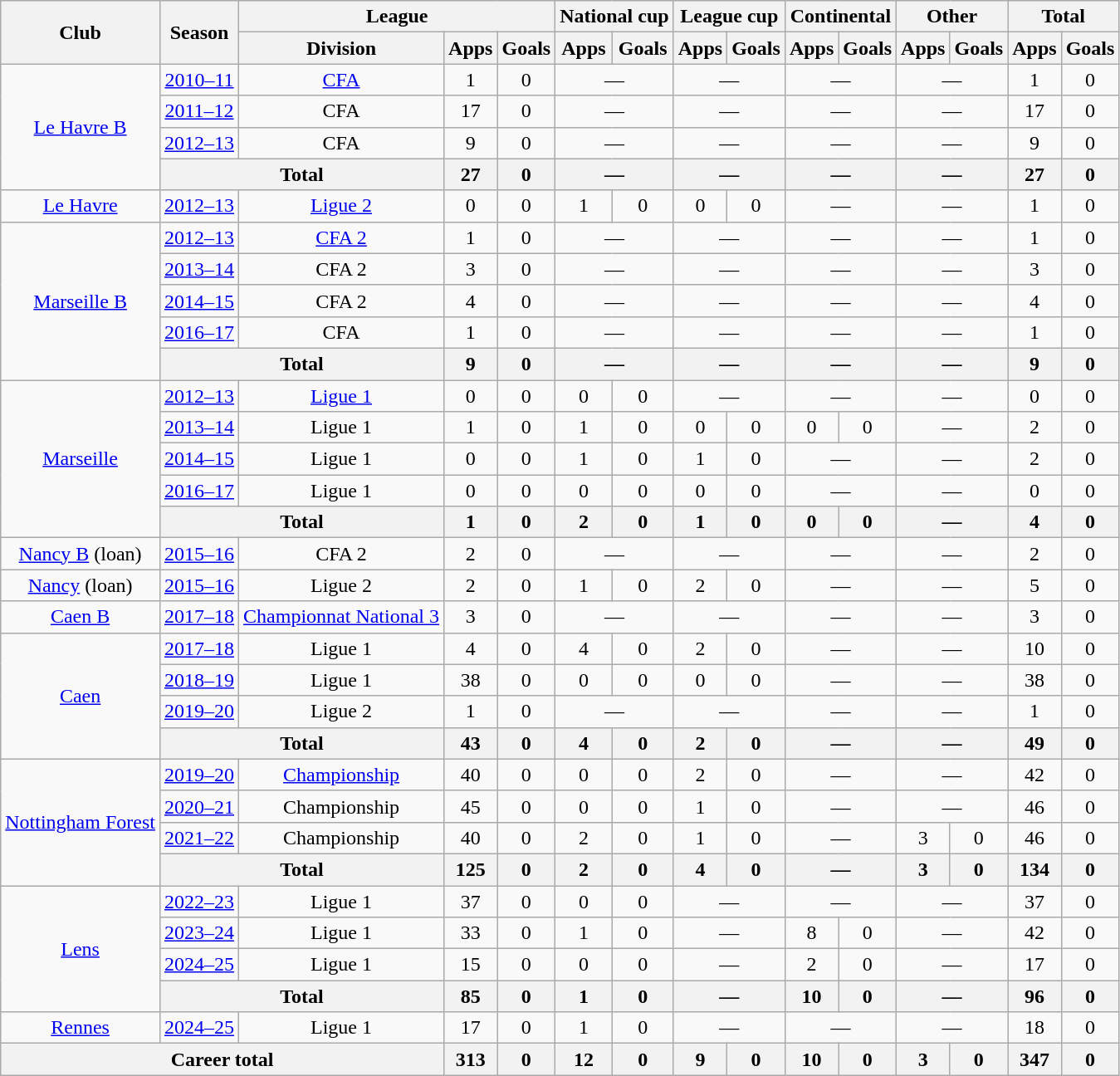<table class="wikitable" style="text-align: center;">
<tr>
<th rowspan="2">Club</th>
<th rowspan="2">Season</th>
<th colspan="3">League</th>
<th colspan="2">National cup</th>
<th colspan="2">League cup</th>
<th colspan="2">Continental</th>
<th colspan="2">Other</th>
<th colspan="2">Total</th>
</tr>
<tr>
<th>Division</th>
<th>Apps</th>
<th>Goals</th>
<th>Apps</th>
<th>Goals</th>
<th>Apps</th>
<th>Goals</th>
<th>Apps</th>
<th>Goals</th>
<th>Apps</th>
<th>Goals</th>
<th>Apps</th>
<th>Goals</th>
</tr>
<tr>
<td rowspan="4"><a href='#'>Le Havre B</a></td>
<td><a href='#'>2010–11</a></td>
<td><a href='#'>CFA</a></td>
<td>1</td>
<td>0</td>
<td colspan="2">—</td>
<td colspan="2">—</td>
<td colspan="2">—</td>
<td colspan="2">—</td>
<td>1</td>
<td>0</td>
</tr>
<tr>
<td><a href='#'>2011–12</a></td>
<td>CFA</td>
<td>17</td>
<td>0</td>
<td colspan="2">—</td>
<td colspan="2">—</td>
<td colspan="2">—</td>
<td colspan="2">—</td>
<td>17</td>
<td>0</td>
</tr>
<tr>
<td><a href='#'>2012–13</a></td>
<td>CFA</td>
<td>9</td>
<td>0</td>
<td colspan="2">—</td>
<td colspan="2">—</td>
<td colspan="2">—</td>
<td colspan="2">—</td>
<td>9</td>
<td>0</td>
</tr>
<tr>
<th colspan="2">Total</th>
<th>27</th>
<th>0</th>
<th colspan="2">—</th>
<th colspan="2">—</th>
<th colspan="2">—</th>
<th colspan="2">—</th>
<th>27</th>
<th>0</th>
</tr>
<tr>
<td><a href='#'>Le Havre</a></td>
<td><a href='#'>2012–13</a></td>
<td><a href='#'>Ligue 2</a></td>
<td>0</td>
<td>0</td>
<td>1</td>
<td>0</td>
<td>0</td>
<td>0</td>
<td colspan="2">—</td>
<td colspan="2">—</td>
<td>1</td>
<td>0</td>
</tr>
<tr>
<td rowspan="5"><a href='#'>Marseille B</a></td>
<td><a href='#'>2012–13</a></td>
<td><a href='#'>CFA 2</a></td>
<td>1</td>
<td>0</td>
<td colspan="2">—</td>
<td colspan="2">—</td>
<td colspan="2">—</td>
<td colspan="2">—</td>
<td>1</td>
<td>0</td>
</tr>
<tr>
<td><a href='#'>2013–14</a></td>
<td>CFA 2</td>
<td>3</td>
<td>0</td>
<td colspan="2">—</td>
<td colspan="2">—</td>
<td colspan="2">—</td>
<td colspan="2">—</td>
<td>3</td>
<td>0</td>
</tr>
<tr>
<td><a href='#'>2014–15</a></td>
<td>CFA 2</td>
<td>4</td>
<td>0</td>
<td colspan="2">—</td>
<td colspan="2">—</td>
<td colspan="2">—</td>
<td colspan="2">—</td>
<td>4</td>
<td>0</td>
</tr>
<tr>
<td><a href='#'>2016–17</a></td>
<td>CFA</td>
<td>1</td>
<td>0</td>
<td colspan="2">—</td>
<td colspan="2">—</td>
<td colspan="2">—</td>
<td colspan="2">—</td>
<td>1</td>
<td>0</td>
</tr>
<tr>
<th colspan="2">Total</th>
<th>9</th>
<th>0</th>
<th colspan="2">—</th>
<th colspan="2">—</th>
<th colspan="2">—</th>
<th colspan="2">—</th>
<th>9</th>
<th>0</th>
</tr>
<tr>
<td rowspan="5"><a href='#'>Marseille</a></td>
<td><a href='#'>2012–13</a></td>
<td><a href='#'>Ligue 1</a></td>
<td>0</td>
<td>0</td>
<td>0</td>
<td>0</td>
<td colspan="2">—</td>
<td colspan="2">—</td>
<td colspan="2">—</td>
<td>0</td>
<td>0</td>
</tr>
<tr>
<td><a href='#'>2013–14</a></td>
<td>Ligue 1</td>
<td>1</td>
<td>0</td>
<td>1</td>
<td>0</td>
<td>0</td>
<td>0</td>
<td>0</td>
<td>0</td>
<td colspan="2">—</td>
<td>2</td>
<td>0</td>
</tr>
<tr>
<td><a href='#'>2014–15</a></td>
<td>Ligue 1</td>
<td>0</td>
<td>0</td>
<td>1</td>
<td>0</td>
<td>1</td>
<td>0</td>
<td colspan="2">—</td>
<td colspan="2">—</td>
<td>2</td>
<td>0</td>
</tr>
<tr>
<td><a href='#'>2016–17</a></td>
<td>Ligue 1</td>
<td>0</td>
<td>0</td>
<td>0</td>
<td>0</td>
<td>0</td>
<td>0</td>
<td colspan="2">—</td>
<td colspan="2">—</td>
<td>0</td>
<td>0</td>
</tr>
<tr>
<th colspan="2">Total</th>
<th>1</th>
<th>0</th>
<th>2</th>
<th>0</th>
<th>1</th>
<th>0</th>
<th>0</th>
<th>0</th>
<th colspan="2">—</th>
<th>4</th>
<th>0</th>
</tr>
<tr>
<td><a href='#'>Nancy B</a> (loan)</td>
<td><a href='#'>2015–16</a></td>
<td>CFA 2</td>
<td>2</td>
<td>0</td>
<td colspan="2">—</td>
<td colspan="2">—</td>
<td colspan="2">—</td>
<td colspan="2">—</td>
<td>2</td>
<td>0</td>
</tr>
<tr>
<td><a href='#'>Nancy</a> (loan)</td>
<td><a href='#'>2015–16</a></td>
<td>Ligue 2</td>
<td>2</td>
<td>0</td>
<td>1</td>
<td>0</td>
<td>2</td>
<td>0</td>
<td colspan="2">—</td>
<td colspan="2">—</td>
<td>5</td>
<td>0</td>
</tr>
<tr>
<td><a href='#'>Caen B</a></td>
<td><a href='#'>2017–18</a></td>
<td><a href='#'>Championnat National 3</a></td>
<td>3</td>
<td>0</td>
<td colspan="2">—</td>
<td colspan="2">—</td>
<td colspan="2">—</td>
<td colspan="2">—</td>
<td>3</td>
<td>0</td>
</tr>
<tr>
<td rowspan="4"><a href='#'>Caen</a></td>
<td><a href='#'>2017–18</a></td>
<td>Ligue 1</td>
<td>4</td>
<td>0</td>
<td>4</td>
<td>0</td>
<td>2</td>
<td>0</td>
<td colspan="2">—</td>
<td colspan="2">—</td>
<td>10</td>
<td>0</td>
</tr>
<tr>
<td><a href='#'>2018–19</a></td>
<td>Ligue 1</td>
<td>38</td>
<td>0</td>
<td>0</td>
<td>0</td>
<td>0</td>
<td>0</td>
<td colspan="2">—</td>
<td colspan="2">—</td>
<td>38</td>
<td>0</td>
</tr>
<tr>
<td><a href='#'>2019–20</a></td>
<td>Ligue 2</td>
<td>1</td>
<td>0</td>
<td colspan="2">—</td>
<td colspan="2">—</td>
<td colspan="2">—</td>
<td colspan="2">—</td>
<td>1</td>
<td>0</td>
</tr>
<tr>
<th colspan="2">Total</th>
<th>43</th>
<th>0</th>
<th>4</th>
<th>0</th>
<th>2</th>
<th>0</th>
<th colspan="2">—</th>
<th colspan="2">—</th>
<th>49</th>
<th>0</th>
</tr>
<tr>
<td rowspan="4"><a href='#'>Nottingham Forest</a></td>
<td><a href='#'>2019–20</a></td>
<td><a href='#'>Championship</a></td>
<td>40</td>
<td>0</td>
<td>0</td>
<td>0</td>
<td>2</td>
<td>0</td>
<td colspan="2">—</td>
<td colspan="2">—</td>
<td>42</td>
<td>0</td>
</tr>
<tr>
<td><a href='#'>2020–21</a></td>
<td>Championship</td>
<td>45</td>
<td>0</td>
<td>0</td>
<td>0</td>
<td>1</td>
<td>0</td>
<td colspan="2">—</td>
<td colspan="2">—</td>
<td>46</td>
<td>0</td>
</tr>
<tr>
<td><a href='#'>2021–22</a></td>
<td>Championship</td>
<td>40</td>
<td>0</td>
<td>2</td>
<td>0</td>
<td>1</td>
<td>0</td>
<td colspan="2">—</td>
<td>3</td>
<td>0</td>
<td>46</td>
<td>0</td>
</tr>
<tr>
<th colspan="2">Total</th>
<th>125</th>
<th>0</th>
<th>2</th>
<th>0</th>
<th>4</th>
<th>0</th>
<th colspan="2">—</th>
<th>3</th>
<th>0</th>
<th>134</th>
<th>0</th>
</tr>
<tr>
<td rowspan="4"><a href='#'>Lens</a></td>
<td><a href='#'>2022–23</a></td>
<td>Ligue 1</td>
<td>37</td>
<td>0</td>
<td>0</td>
<td>0</td>
<td colspan="2">—</td>
<td colspan="2">—</td>
<td colspan="2">—</td>
<td>37</td>
<td>0</td>
</tr>
<tr>
<td><a href='#'>2023–24</a></td>
<td>Ligue 1</td>
<td>33</td>
<td>0</td>
<td>1</td>
<td>0</td>
<td colspan="2">—</td>
<td>8</td>
<td>0</td>
<td colspan="2">—</td>
<td>42</td>
<td>0</td>
</tr>
<tr>
<td><a href='#'>2024–25</a></td>
<td>Ligue 1</td>
<td>15</td>
<td>0</td>
<td>0</td>
<td>0</td>
<td colspan="2">—</td>
<td>2</td>
<td>0</td>
<td colspan="2">—</td>
<td>17</td>
<td>0</td>
</tr>
<tr>
<th colspan="2">Total</th>
<th>85</th>
<th>0</th>
<th>1</th>
<th>0</th>
<th colspan="2">—</th>
<th>10</th>
<th>0</th>
<th colspan="2">—</th>
<th>96</th>
<th>0</th>
</tr>
<tr>
<td><a href='#'>Rennes</a></td>
<td><a href='#'>2024–25</a></td>
<td>Ligue 1</td>
<td>17</td>
<td>0</td>
<td>1</td>
<td>0</td>
<td colspan="2">—</td>
<td colspan="2">—</td>
<td colspan="2">—</td>
<td>18</td>
<td>0</td>
</tr>
<tr>
<th colspan="3">Career total</th>
<th>313</th>
<th>0</th>
<th>12</th>
<th>0</th>
<th>9</th>
<th>0</th>
<th>10</th>
<th>0</th>
<th>3</th>
<th>0</th>
<th>347</th>
<th>0</th>
</tr>
</table>
